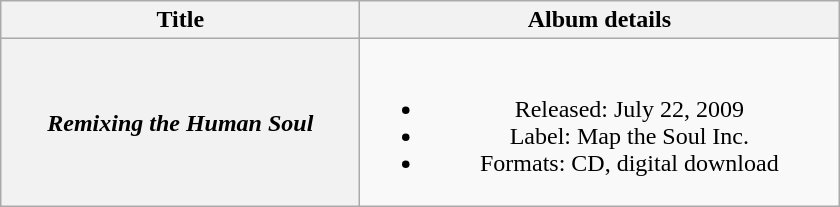<table class="wikitable plainrowheaders" style="text-align:center;">
<tr>
<th scope="col" style="width:14.5em;">Title</th>
<th scope="col" style="width:19.5em;">Album details</th>
</tr>
<tr>
<th scope="row"><em>Remixing the Human Soul</em></th>
<td><br><ul><li>Released: July 22, 2009</li><li>Label: Map the Soul Inc.</li><li>Formats: CD, digital download</li></ul></td>
</tr>
</table>
